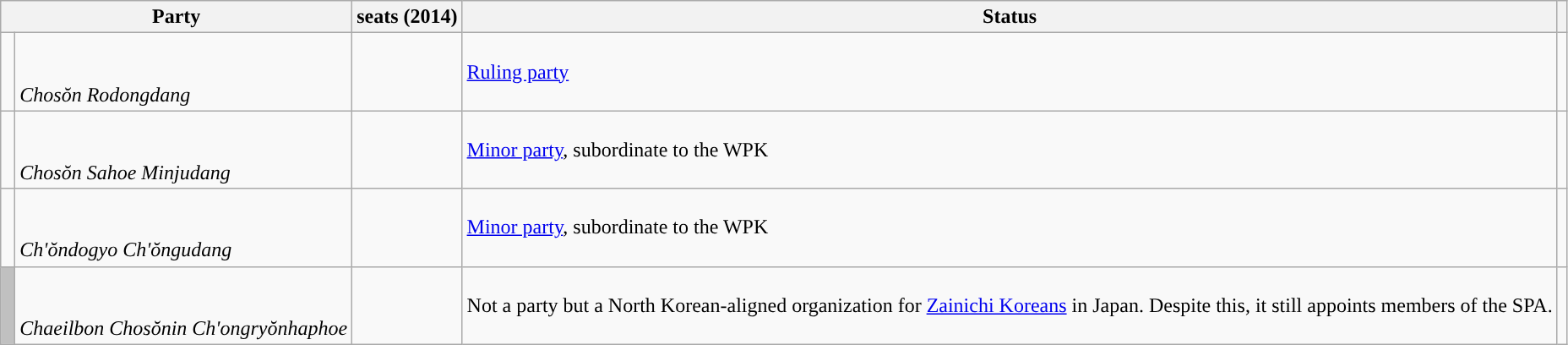<table class="wikitable sortable">
<tr>
<th colspan=2>Party</th>
<th> seats (2014)</th>
<th>Status</th>
<th class="unsortable"></th>
</tr>
<tr>
<td style="background:"> </td>
<td><br><br><em>Chosŏn Rodongdang</em></td>
<td></td>
<td><a href='#'>Ruling party</a></td>
<td></td>
</tr>
<tr>
<td style="background:"> </td>
<td><br><br><em>Chosŏn Sahoe Minjudang</em></td>
<td></td>
<td><a href='#'>Minor party</a>, subordinate to the WPK</td>
<td></td>
</tr>
<tr>
<td style="background:"> </td>
<td><br><br><em>Ch'ŏndogyo Ch'ŏngudang</em></td>
<td></td>
<td><a href='#'>Minor party</a>, subordinate to the WPK</td>
<td></td>
</tr>
<tr>
<td style="background:#C0C0C0"> </td>
<td><br><br><em>Chaeilbon Chosŏnin Ch'ongryŏnhaphoe</em></td>
<td></td>
<td>Not a party but a North Korean-aligned organization for <a href='#'>Zainichi Koreans</a> in Japan. Despite this, it still appoints members of the SPA.</td>
<td></td>
</tr>
</table>
